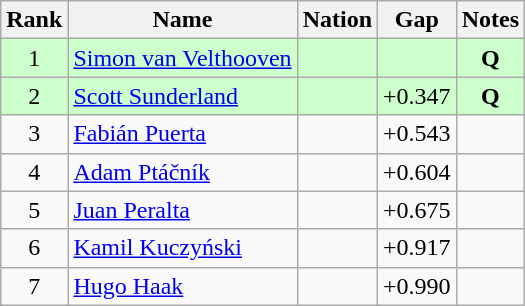<table class="wikitable sortable" style="text-align:center">
<tr>
<th>Rank</th>
<th>Name</th>
<th>Nation</th>
<th>Gap</th>
<th>Notes</th>
</tr>
<tr bgcolor=ccffcc>
<td>1</td>
<td align=left><a href='#'>Simon van Velthooven</a></td>
<td align=left></td>
<td></td>
<td><strong>Q</strong></td>
</tr>
<tr bgcolor=ccffcc>
<td>2</td>
<td align=left><a href='#'>Scott Sunderland</a></td>
<td align=left></td>
<td>+0.347</td>
<td><strong>Q</strong></td>
</tr>
<tr>
<td>3</td>
<td align=left><a href='#'>Fabián Puerta</a></td>
<td align=left></td>
<td>+0.543</td>
<td></td>
</tr>
<tr>
<td>4</td>
<td align=left><a href='#'>Adam Ptáčník</a></td>
<td align=left></td>
<td>+0.604</td>
<td></td>
</tr>
<tr>
<td>5</td>
<td align=left><a href='#'>Juan Peralta</a></td>
<td align=left></td>
<td>+0.675</td>
<td></td>
</tr>
<tr>
<td>6</td>
<td align=left><a href='#'>Kamil Kuczyński</a></td>
<td align=left></td>
<td>+0.917</td>
<td></td>
</tr>
<tr>
<td>7</td>
<td align=left><a href='#'>Hugo Haak</a></td>
<td align=left></td>
<td>+0.990</td>
<td></td>
</tr>
</table>
